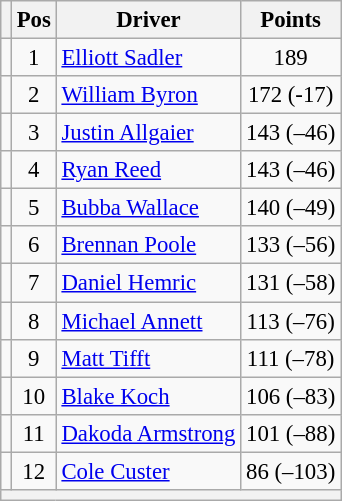<table class="wikitable" style="font-size: 95%;">
<tr>
<th></th>
<th>Pos</th>
<th>Driver</th>
<th>Points</th>
</tr>
<tr>
<td align="left"></td>
<td style="text-align:center;">1</td>
<td><a href='#'>Elliott Sadler</a></td>
<td style="text-align:center;">189</td>
</tr>
<tr>
<td align="left"></td>
<td style="text-align:center;">2</td>
<td><a href='#'>William Byron</a></td>
<td style="text-align:center;">172 (-17)</td>
</tr>
<tr>
<td align="left"></td>
<td style="text-align:center;">3</td>
<td><a href='#'>Justin Allgaier</a></td>
<td style="text-align:center;">143 (–46)</td>
</tr>
<tr>
<td align="left"></td>
<td style="text-align:center;">4</td>
<td><a href='#'>Ryan Reed</a></td>
<td style="text-align:center;">143 (–46)</td>
</tr>
<tr>
<td align="left"></td>
<td style="text-align:center;">5</td>
<td><a href='#'>Bubba Wallace</a></td>
<td style="text-align:center;">140 (–49)</td>
</tr>
<tr>
<td align="left"></td>
<td style="text-align:center;">6</td>
<td><a href='#'>Brennan Poole</a></td>
<td style="text-align:center;">133 (–56)</td>
</tr>
<tr>
<td align="left"></td>
<td style="text-align:center;">7</td>
<td><a href='#'>Daniel Hemric</a></td>
<td style="text-align:center;">131 (–58)</td>
</tr>
<tr>
<td align="left"></td>
<td style="text-align:center;">8</td>
<td><a href='#'>Michael Annett</a></td>
<td style="text-align:center;">113 (–76)</td>
</tr>
<tr>
<td align="left"></td>
<td style="text-align:center;">9</td>
<td><a href='#'>Matt Tifft</a></td>
<td style="text-align:center;">111 (–78)</td>
</tr>
<tr>
<td align="left"></td>
<td style="text-align:center;">10</td>
<td><a href='#'>Blake Koch</a></td>
<td style="text-align:center;">106 (–83)</td>
</tr>
<tr>
<td align="left"></td>
<td style="text-align:center;">11</td>
<td><a href='#'>Dakoda Armstrong</a></td>
<td style="text-align:center;">101 (–88)</td>
</tr>
<tr>
<td align="left"></td>
<td style="text-align:center;">12</td>
<td><a href='#'>Cole Custer</a></td>
<td style="text-align:center;">86 (–103)</td>
</tr>
<tr class="sortbottom">
<th colspan="9"></th>
</tr>
</table>
